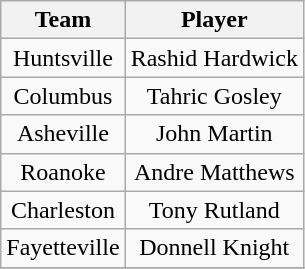<table class="wikitable" style="text-align:center">
<tr>
<th>Team</th>
<th>Player</th>
</tr>
<tr>
<td>Huntsville</td>
<td>Rashid Hardwick</td>
</tr>
<tr>
<td>Columbus</td>
<td>Tahric Gosley</td>
</tr>
<tr>
<td>Asheville</td>
<td>John Martin</td>
</tr>
<tr>
<td>Roanoke</td>
<td>Andre Matthews</td>
</tr>
<tr>
<td>Charleston</td>
<td>Tony Rutland</td>
</tr>
<tr>
<td>Fayetteville</td>
<td>Donnell Knight</td>
</tr>
<tr>
</tr>
</table>
